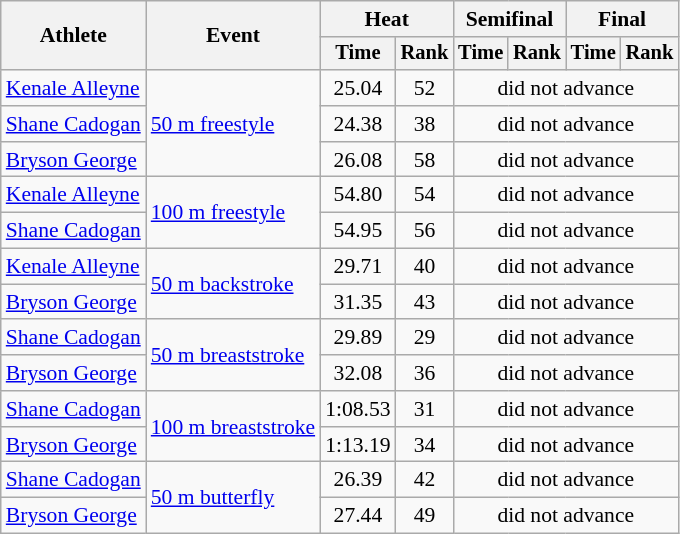<table class=wikitable style=font-size:90%>
<tr>
<th rowspan=2>Athlete</th>
<th rowspan=2>Event</th>
<th colspan=2>Heat</th>
<th colspan=2>Semifinal</th>
<th colspan=2>Final</th>
</tr>
<tr style=font-size:95%>
<th>Time</th>
<th>Rank</th>
<th>Time</th>
<th>Rank</th>
<th>Time</th>
<th>Rank</th>
</tr>
<tr align=center>
<td align=left><a href='#'>Kenale Alleyne</a></td>
<td align=left rowspan="3"><a href='#'>50 m freestyle</a></td>
<td>25.04</td>
<td>52</td>
<td colspan=4>did not advance</td>
</tr>
<tr align=center>
<td align=left><a href='#'>Shane Cadogan</a></td>
<td>24.38</td>
<td>38</td>
<td colspan=4>did not advance</td>
</tr>
<tr align=center>
<td align=left><a href='#'>Bryson George</a></td>
<td>26.08</td>
<td>58</td>
<td colspan=4>did not advance</td>
</tr>
<tr align=center>
<td align=left><a href='#'>Kenale Alleyne</a></td>
<td align=left rowspan="2"><a href='#'>100 m freestyle</a></td>
<td>54.80</td>
<td>54</td>
<td colspan=4>did not advance</td>
</tr>
<tr align=center>
<td align=left><a href='#'>Shane Cadogan</a></td>
<td>54.95</td>
<td>56</td>
<td colspan=4>did not advance</td>
</tr>
<tr align=center>
<td align=left><a href='#'>Kenale Alleyne</a></td>
<td align=left rowspan=2><a href='#'>50 m backstroke</a></td>
<td>29.71</td>
<td>40</td>
<td colspan=4>did not advance</td>
</tr>
<tr align=center>
<td align=left><a href='#'>Bryson George</a></td>
<td>31.35</td>
<td>43</td>
<td colspan=4>did not advance</td>
</tr>
<tr align=center>
<td align=left><a href='#'>Shane Cadogan</a></td>
<td align=left rowspan=2><a href='#'>50 m breaststroke</a></td>
<td>29.89</td>
<td>29</td>
<td colspan=4>did not advance</td>
</tr>
<tr align=center>
<td align=left><a href='#'>Bryson George</a></td>
<td>32.08</td>
<td>36</td>
<td colspan=4>did not advance</td>
</tr>
<tr align=center>
<td align=left><a href='#'>Shane Cadogan</a></td>
<td align=left rowspan="2"><a href='#'>100 m breaststroke</a></td>
<td>1:08.53</td>
<td>31</td>
<td colspan=4>did not advance</td>
</tr>
<tr align=center>
<td align=left><a href='#'>Bryson George</a></td>
<td>1:13.19</td>
<td>34</td>
<td colspan=4>did not advance</td>
</tr>
<tr align=center>
<td align=left><a href='#'>Shane Cadogan</a></td>
<td align=left rowspan="2"><a href='#'>50 m butterfly</a></td>
<td>26.39</td>
<td>42</td>
<td colspan=4>did not advance</td>
</tr>
<tr align=center>
<td align=left><a href='#'>Bryson George</a></td>
<td>27.44</td>
<td>49</td>
<td colspan=4>did not advance</td>
</tr>
</table>
